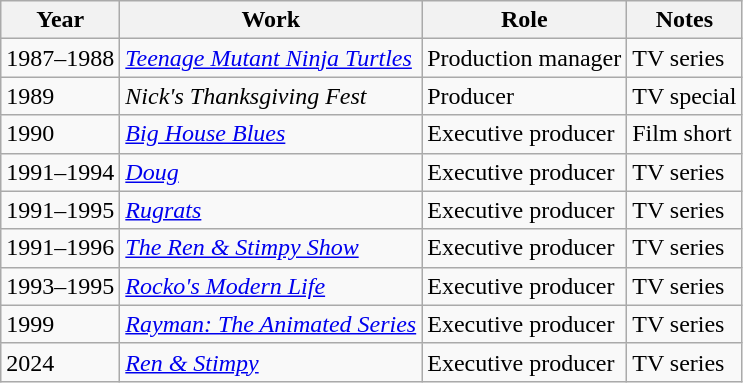<table class="wikitable">
<tr>
<th>Year</th>
<th>Work</th>
<th>Role</th>
<th>Notes</th>
</tr>
<tr>
<td>1987–1988</td>
<td><em><a href='#'>Teenage Mutant Ninja Turtles</a></em></td>
<td>Production manager</td>
<td>TV series</td>
</tr>
<tr>
<td>1989</td>
<td><em>Nick's Thanksgiving Fest</em></td>
<td>Producer</td>
<td>TV special</td>
</tr>
<tr>
<td>1990</td>
<td><em><a href='#'>Big House Blues</a></em></td>
<td>Executive producer</td>
<td>Film short</td>
</tr>
<tr>
<td>1991–1994</td>
<td><em><a href='#'>Doug</a></em></td>
<td>Executive producer</td>
<td>TV series</td>
</tr>
<tr>
<td>1991–1995</td>
<td><em><a href='#'>Rugrats</a></em></td>
<td>Executive producer</td>
<td>TV series</td>
</tr>
<tr>
<td>1991–1996</td>
<td><em><a href='#'>The Ren & Stimpy Show</a></em></td>
<td>Executive producer</td>
<td>TV series</td>
</tr>
<tr>
<td>1993–1995</td>
<td><em><a href='#'>Rocko's Modern Life</a></em></td>
<td>Executive producer</td>
<td>TV series</td>
</tr>
<tr>
<td>1999</td>
<td><em><a href='#'>Rayman: The Animated Series</a></em></td>
<td>Executive producer</td>
<td>TV series</td>
</tr>
<tr>
<td>2024</td>
<td><em><a href='#'>Ren & Stimpy</a></em></td>
<td>Executive producer</td>
<td>TV series</td>
</tr>
</table>
